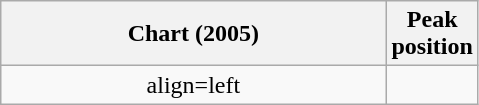<table class="wikitable plainrowheaders sortable" style="text-align:center;" border="1">
<tr>
<th scope="col" style="width:66mm;">Chart (2005)</th>
<th scope="col">Peak<br>position</th>
</tr>
<tr>
<td>align=left</td>
</tr>
</table>
